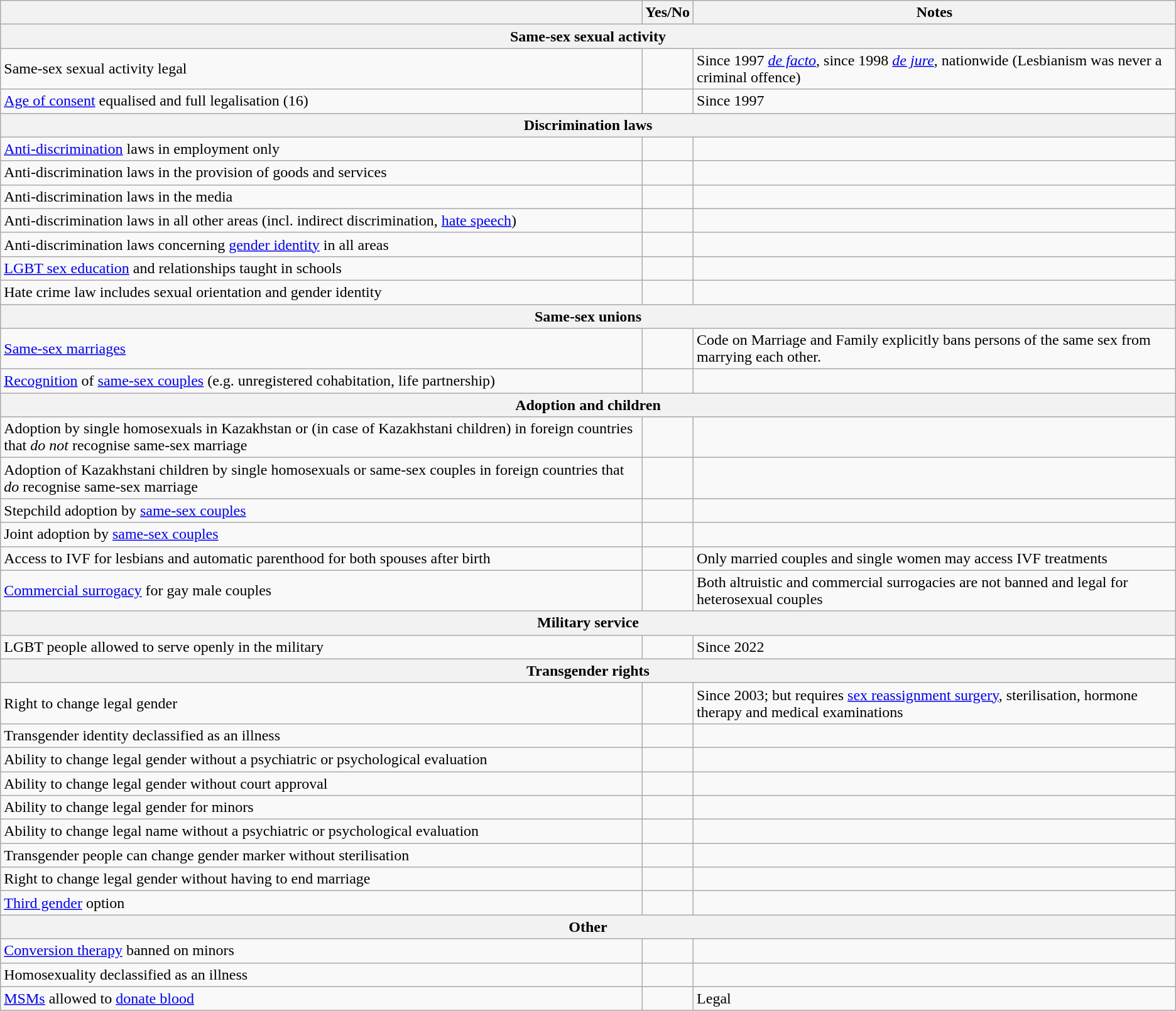<table class="wikitable">
<tr>
<th></th>
<th>Yes/No</th>
<th>Notes</th>
</tr>
<tr>
<th colspan="3">Same-sex sexual activity</th>
</tr>
<tr>
<td>Same-sex sexual activity legal</td>
<td align=center></td>
<td>Since 1997 <em><a href='#'>de facto</a></em>, since 1998 <em><a href='#'>de jure</a></em>, nationwide (Lesbianism was never a criminal offence)</td>
</tr>
<tr>
<td><a href='#'>Age of consent</a> equalised and full legalisation (16)</td>
<td align=center></td>
<td>Since 1997</td>
</tr>
<tr>
<th colspan="3">Discrimination laws</th>
</tr>
<tr>
<td><a href='#'>Anti-discrimination</a> laws in employment only</td>
<td align=center></td>
<td></td>
</tr>
<tr>
<td>Anti-discrimination laws in the provision of goods and services</td>
<td align=center></td>
<td></td>
</tr>
<tr>
<td>Anti-discrimination laws in the media</td>
<td align=center></td>
<td></td>
</tr>
<tr>
<td>Anti-discrimination laws in all other areas (incl. indirect discrimination, <a href='#'>hate speech</a>)</td>
<td align=center></td>
<td></td>
</tr>
<tr>
<td>Anti-discrimination laws concerning <a href='#'>gender identity</a> in all areas</td>
<td align=center></td>
<td></td>
</tr>
<tr>
<td><a href='#'>LGBT sex education</a> and relationships taught in schools</td>
<td align=center></td>
<td></td>
</tr>
<tr>
<td>Hate crime law includes sexual orientation and gender identity</td>
<td align=center></td>
<td></td>
</tr>
<tr>
<th colspan="3">Same-sex unions</th>
</tr>
<tr>
<td><a href='#'>Same-sex marriages</a></td>
<td align=center></td>
<td>Code on Marriage and Family explicitly bans persons of the same sex from marrying each other.</td>
</tr>
<tr>
<td><a href='#'>Recognition</a> of <a href='#'>same-sex couples</a> (e.g. unregistered cohabitation, life partnership)</td>
<td align=center></td>
<td></td>
</tr>
<tr>
<th colspan="3">Adoption and children</th>
</tr>
<tr>
<td>Adoption by single homosexuals in Kazakhstan or (in case of Kazakhstani children) in foreign countries that <em>do not</em> recognise same-sex marriage</td>
<td align=center></td>
<td></td>
</tr>
<tr>
<td>Adoption of Kazakhstani children by single homosexuals or same-sex couples in foreign countries that <em>do</em> recognise same-sex marriage</td>
<td align=center></td>
<td></td>
</tr>
<tr>
<td>Stepchild adoption by <a href='#'>same-sex couples</a></td>
<td align=center></td>
<td></td>
</tr>
<tr>
<td>Joint adoption by <a href='#'>same-sex couples</a></td>
<td align=center></td>
<td></td>
</tr>
<tr>
<td>Access to IVF for lesbians and automatic parenthood for both spouses after birth</td>
<td align=center></td>
<td>Only married couples and single women may access IVF treatments</td>
</tr>
<tr>
<td><a href='#'>Commercial surrogacy</a> for gay male couples</td>
<td align=center></td>
<td>Both altruistic and commercial surrogacies are not banned and legal for heterosexual couples</td>
</tr>
<tr>
<th colspan="3">Military service</th>
</tr>
<tr>
<td>LGBT people allowed to serve openly in the military</td>
<td align=center></td>
<td>Since 2022</td>
</tr>
<tr>
<th colspan="3">Transgender rights</th>
</tr>
<tr>
<td>Right to change legal gender</td>
<td align=center></td>
<td>Since 2003; but requires <a href='#'>sex reassignment surgery</a>, sterilisation, hormone therapy and medical examinations</td>
</tr>
<tr>
<td>Transgender identity declassified as an illness</td>
<td align=center></td>
<td></td>
</tr>
<tr>
<td>Ability to change legal gender without a psychiatric or psychological evaluation</td>
<td align=center></td>
<td></td>
</tr>
<tr>
<td>Ability to change legal gender without court approval</td>
<td align=center></td>
<td></td>
</tr>
<tr>
<td>Ability to change legal gender for minors</td>
<td align=center></td>
<td></td>
</tr>
<tr>
<td>Ability to change legal name without a psychiatric or psychological evaluation</td>
<td align=center></td>
<td></td>
</tr>
<tr>
<td>Transgender people can change gender marker without sterilisation</td>
<td align=center></td>
<td></td>
</tr>
<tr>
<td>Right to change legal gender without having to end marriage</td>
<td align=center></td>
<td></td>
</tr>
<tr>
<td><a href='#'>Third gender</a> option</td>
<td align=center></td>
<td></td>
</tr>
<tr>
<th colspan="3">Other</th>
</tr>
<tr>
<td><a href='#'>Conversion therapy</a> banned on minors</td>
<td align=center></td>
<td></td>
</tr>
<tr>
<td>Homosexuality declassified as an illness</td>
<td align=center></td>
<td></td>
</tr>
<tr>
<td><a href='#'>MSMs</a> allowed to <a href='#'>donate blood</a></td>
<td align=center></td>
<td>Legal</td>
</tr>
</table>
